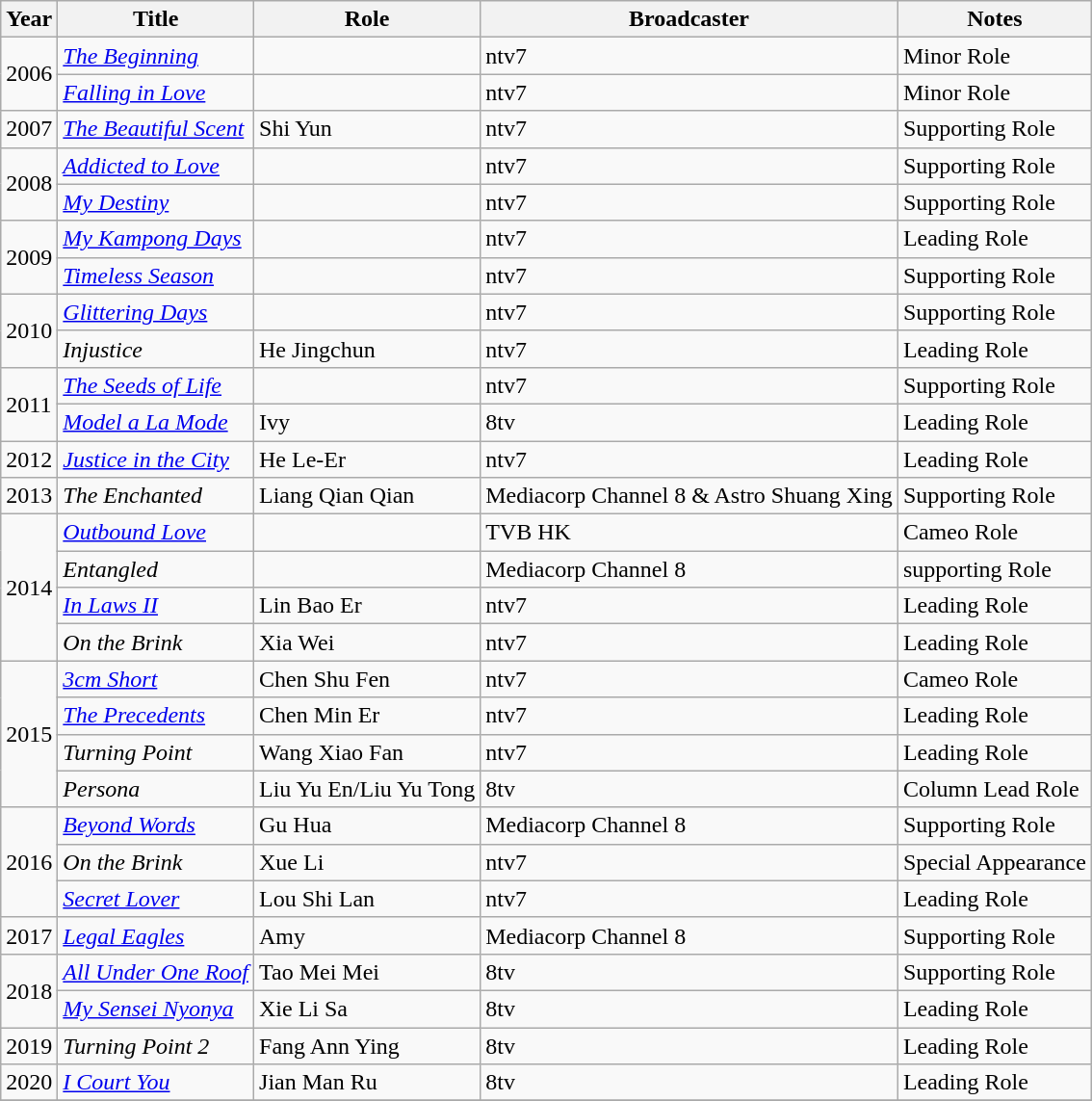<table class="wikitable sortable">
<tr>
<th>Year</th>
<th>Title</th>
<th>Role</th>
<th>Broadcaster</th>
<th class="unsortable">Notes</th>
</tr>
<tr>
<td rowspan="2">2006</td>
<td><a href='#'><em>The Beginning</em></a></td>
<td></td>
<td>ntv7</td>
<td>Minor Role</td>
</tr>
<tr>
<td><a href='#'><em>Falling in Love</em></a></td>
<td></td>
<td>ntv7</td>
<td>Minor Role</td>
</tr>
<tr>
<td>2007</td>
<td><em><a href='#'>The Beautiful Scent</a></em></td>
<td>Shi Yun</td>
<td>ntv7</td>
<td>Supporting Role</td>
</tr>
<tr>
<td rowspan="2">2008</td>
<td><a href='#'><em>Addicted to Love</em></a></td>
<td></td>
<td>ntv7</td>
<td>Supporting Role</td>
</tr>
<tr>
<td><a href='#'><em>My Destiny</em></a></td>
<td></td>
<td>ntv7</td>
<td>Supporting Role</td>
</tr>
<tr>
<td rowspan="2">2009</td>
<td><em><a href='#'>My Kampong Days</a></em></td>
<td></td>
<td>ntv7</td>
<td>Leading Role</td>
</tr>
<tr>
<td><em><a href='#'>Timeless Season</a></em></td>
<td></td>
<td>ntv7</td>
<td>Supporting Role</td>
</tr>
<tr>
<td rowspan="2">2010</td>
<td><a href='#'><em>Glittering Days</em></a></td>
<td></td>
<td>ntv7</td>
<td>Supporting Role</td>
</tr>
<tr>
<td><em>Injustice</em></td>
<td>He Jingchun</td>
<td>ntv7</td>
<td>Leading Role</td>
</tr>
<tr>
<td rowspan="2">2011</td>
<td><em><a href='#'>The Seeds of Life</a></em></td>
<td></td>
<td>ntv7</td>
<td>Supporting Role</td>
</tr>
<tr>
<td><em><a href='#'>Model a La Mode</a></em></td>
<td>Ivy</td>
<td>8tv</td>
<td>Leading Role</td>
</tr>
<tr>
<td>2012</td>
<td><em><a href='#'>Justice in the City</a></em></td>
<td>He Le-Er</td>
<td>ntv7</td>
<td>Leading Role</td>
</tr>
<tr>
<td>2013</td>
<td><em>The Enchanted</em></td>
<td>Liang Qian Qian</td>
<td>Mediacorp Channel 8 & Astro Shuang Xing</td>
<td>Supporting Role</td>
</tr>
<tr>
<td rowspan="4">2014</td>
<td><em><a href='#'>Outbound Love</a></em></td>
<td></td>
<td>TVB HK</td>
<td>Cameo Role</td>
</tr>
<tr>
<td><em>Entangled</em></td>
<td></td>
<td>Mediacorp Channel 8</td>
<td>supporting Role</td>
</tr>
<tr>
<td><em><a href='#'>In Laws II</a></em></td>
<td>Lin Bao Er</td>
<td>ntv7</td>
<td>Leading Role</td>
</tr>
<tr>
<td><em>On the Brink</em></td>
<td>Xia Wei</td>
<td>ntv7</td>
<td>Leading Role</td>
</tr>
<tr>
<td rowspan="4">2015</td>
<td><em><a href='#'>3cm Short</a></em></td>
<td>Chen Shu Fen</td>
<td>ntv7</td>
<td>Cameo Role</td>
</tr>
<tr>
<td><em><a href='#'>The Precedents</a></em></td>
<td>Chen Min Er</td>
<td>ntv7</td>
<td>Leading Role</td>
</tr>
<tr>
<td><em>Turning Point</em></td>
<td>Wang Xiao Fan</td>
<td>ntv7</td>
<td>Leading Role</td>
</tr>
<tr>
<td><em>Persona</em></td>
<td>Liu Yu En/Liu Yu Tong</td>
<td>8tv</td>
<td>Column Lead Role</td>
</tr>
<tr>
<td rowspan="3">2016</td>
<td><a href='#'><em>Beyond Words</em></a></td>
<td>Gu Hua</td>
<td>Mediacorp Channel 8</td>
<td>Supporting Role</td>
</tr>
<tr>
<td><em>On the Brink</em></td>
<td>Xue Li</td>
<td>ntv7</td>
<td>Special Appearance</td>
</tr>
<tr>
<td><em><a href='#'>Secret Lover</a></em></td>
<td>Lou Shi Lan</td>
<td>ntv7</td>
<td>Leading Role</td>
</tr>
<tr>
<td>2017</td>
<td><a href='#'><em>Legal Eagles</em></a></td>
<td>Amy</td>
<td>Mediacorp Channel 8</td>
<td>Supporting Role</td>
</tr>
<tr>
<td rowspan=2>2018</td>
<td><em><a href='#'>All Under One Roof</a></em></td>
<td>Tao Mei Mei</td>
<td>8tv</td>
<td>Supporting Role</td>
</tr>
<tr>
<td><em><a href='#'>My Sensei Nyonya</a></em></td>
<td>Xie Li Sa</td>
<td>8tv</td>
<td>Leading Role</td>
</tr>
<tr>
<td rowspan=1>2019</td>
<td><em>Turning Point 2</em></td>
<td>Fang Ann Ying</td>
<td>8tv</td>
<td>Leading Role</td>
</tr>
<tr>
<td>2020</td>
<td><em><a href='#'>I Court You</a></em></td>
<td>Jian Man Ru</td>
<td>8tv</td>
<td>Leading Role</td>
</tr>
<tr>
</tr>
</table>
